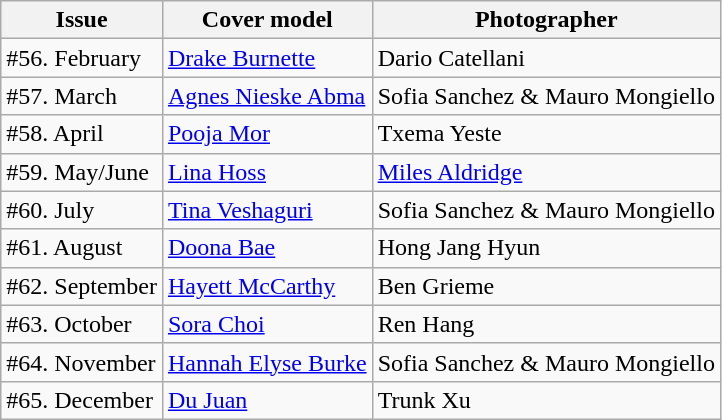<table class="sortable wikitable">
<tr>
<th>Issue</th>
<th>Cover model</th>
<th>Photographer</th>
</tr>
<tr>
<td>#56. February</td>
<td><a href='#'>Drake Burnette</a></td>
<td>Dario Catellani</td>
</tr>
<tr>
<td>#57. March</td>
<td><a href='#'>Agnes Nieske Abma</a></td>
<td>Sofia Sanchez & Mauro Mongiello</td>
</tr>
<tr>
<td>#58. April</td>
<td><a href='#'>Pooja Mor</a></td>
<td>Txema Yeste</td>
</tr>
<tr>
<td>#59. May/June</td>
<td><a href='#'>Lina Hoss</a></td>
<td><a href='#'>Miles Aldridge</a></td>
</tr>
<tr>
<td>#60. July</td>
<td><a href='#'>Tina Veshaguri</a></td>
<td>Sofia Sanchez & Mauro Mongiello</td>
</tr>
<tr>
<td>#61. August</td>
<td><a href='#'>Doona Bae</a></td>
<td>Hong Jang Hyun</td>
</tr>
<tr>
<td>#62. September</td>
<td><a href='#'>Hayett McCarthy</a></td>
<td>Ben Grieme</td>
</tr>
<tr>
<td>#63. October</td>
<td><a href='#'>Sora Choi</a></td>
<td>Ren Hang</td>
</tr>
<tr>
<td>#64. November</td>
<td><a href='#'>Hannah Elyse Burke</a></td>
<td>Sofia Sanchez & Mauro Mongiello</td>
</tr>
<tr>
<td>#65. December</td>
<td><a href='#'>Du Juan</a></td>
<td>Trunk Xu</td>
</tr>
</table>
